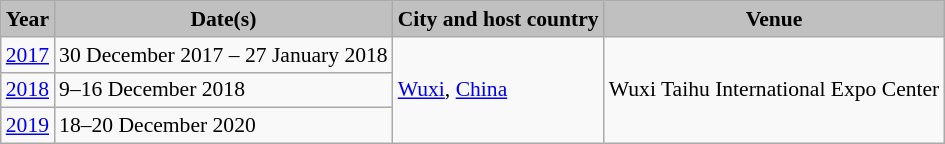<table class="wikitable" style="font-size:90%;">
<tr>
<th style="background-color:#C0C0C0">Year</th>
<th style="background-color:#C0C0C0">Date(s)</th>
<th style="background-color:#C0C0C0">City and host country</th>
<th style="background-color:#C0C0C0">Venue</th>
</tr>
<tr>
<td style="text-align:center"><a href='#'>2017</a></td>
<td style="text-align:center">30 December 2017 – 27 January 2018</td>
<td rowspan="3"> <a href='#'>Wuxi</a>, <a href='#'>China</a></td>
<td rowspan="3">Wuxi Taihu International Expo Center</td>
</tr>
<tr>
<td><a href='#'>2018</a></td>
<td>9–16 December 2018</td>
</tr>
<tr>
<td><a href='#'>2019</a></td>
<td>18–20 December 2020</td>
</tr>
</table>
